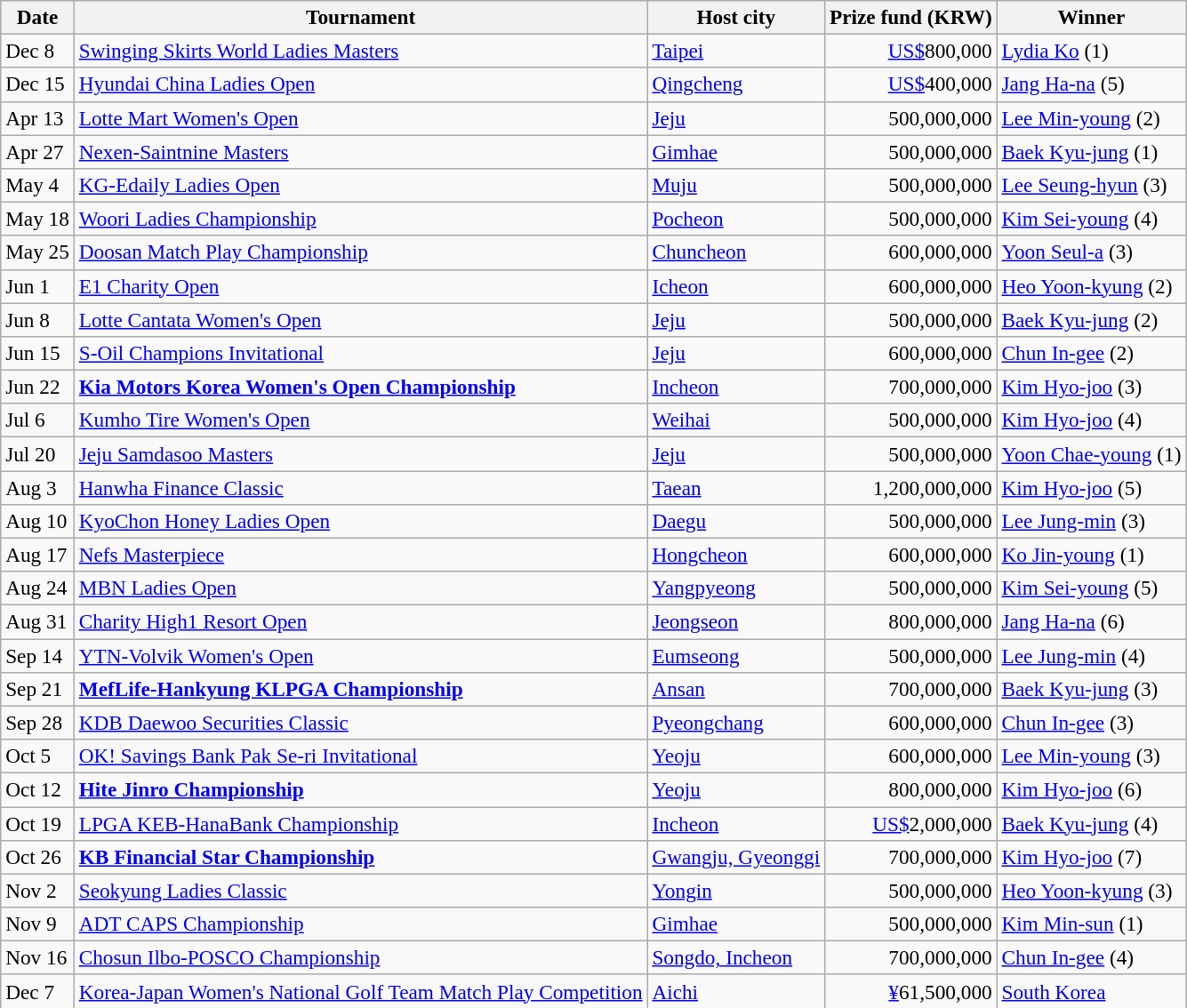<table class="wikitable sortable" style="font-size:97%;">
<tr>
<th>Date</th>
<th>Tournament</th>
<th>Host city</th>
<th>Prize fund (KRW)</th>
<th>Winner</th>
</tr>
<tr>
<td>Dec 8</td>
<td><a href='#'>Swinging Skirts World Ladies Masters</a></td>
<td> <a href='#'>Taipei</a></td>
<td align=right><a href='#'>US$</a>800,000</td>
<td> <a href='#'>Lydia Ko</a> (1)</td>
</tr>
<tr>
<td>Dec 15</td>
<td><a href='#'>Hyundai China Ladies Open</a></td>
<td> <a href='#'>Qingcheng</a></td>
<td align=right><a href='#'>US$</a>400,000</td>
<td> <a href='#'>Jang Ha-na</a> (5)</td>
</tr>
<tr>
<td>Apr 13</td>
<td><a href='#'>Lotte Mart Women's Open</a></td>
<td> <a href='#'>Jeju</a></td>
<td align=right>500,000,000</td>
<td> <a href='#'>Lee Min-young</a> (2)</td>
</tr>
<tr>
<td>Apr 27</td>
<td><a href='#'>Nexen-Saintnine Masters</a></td>
<td> <a href='#'>Gimhae</a></td>
<td align=right>500,000,000</td>
<td> <a href='#'>Baek Kyu-jung</a> (1)</td>
</tr>
<tr>
<td>May 4</td>
<td><a href='#'>KG-Edaily Ladies Open</a></td>
<td> <a href='#'>Muju</a></td>
<td align=right>500,000,000</td>
<td> <a href='#'>Lee Seung-hyun</a> (3)</td>
</tr>
<tr>
<td>May 18</td>
<td><a href='#'>Woori Ladies Championship</a></td>
<td> <a href='#'>Pocheon</a></td>
<td align=right>500,000,000</td>
<td> <a href='#'>Kim Sei-young</a> (4)</td>
</tr>
<tr>
<td>May 25</td>
<td><a href='#'>Doosan Match Play Championship</a></td>
<td> <a href='#'>Chuncheon</a></td>
<td align=right>600,000,000</td>
<td> <a href='#'>Yoon Seul-a</a> (3)</td>
</tr>
<tr>
<td>Jun 1</td>
<td><a href='#'>E1 Charity Open</a></td>
<td> <a href='#'>Icheon</a></td>
<td align=right>600,000,000</td>
<td> <a href='#'>Heo Yoon-kyung</a> (2)</td>
</tr>
<tr>
<td>Jun 8</td>
<td><a href='#'>Lotte Cantata Women's Open</a></td>
<td> <a href='#'>Jeju</a></td>
<td align=right>500,000,000</td>
<td> <a href='#'>Baek Kyu-jung</a> (2)</td>
</tr>
<tr>
<td>Jun 15</td>
<td><a href='#'>S-Oil Champions Invitational</a></td>
<td> <a href='#'>Jeju</a></td>
<td align=right>600,000,000</td>
<td> <a href='#'>Chun In-gee</a> (2)</td>
</tr>
<tr>
<td>Jun 22</td>
<td><strong><a href='#'>Kia Motors Korea Women's Open Championship</a></strong></td>
<td> <a href='#'>Incheon</a></td>
<td align=right>700,000,000</td>
<td> <a href='#'>Kim Hyo-joo</a> (3)</td>
</tr>
<tr>
<td>Jul 6</td>
<td><a href='#'>Kumho Tire Women's Open</a></td>
<td> <a href='#'>Weihai</a></td>
<td align=right>500,000,000</td>
<td> <a href='#'>Kim Hyo-joo</a> (4)</td>
</tr>
<tr>
<td>Jul 20</td>
<td><a href='#'>Jeju Samdasoo Masters</a></td>
<td> <a href='#'>Jeju</a></td>
<td align=right>500,000,000</td>
<td> <a href='#'>Yoon Chae-young</a> (1)</td>
</tr>
<tr>
<td>Aug 3</td>
<td><a href='#'>Hanwha Finance Classic</a></td>
<td> <a href='#'>Taean</a></td>
<td align=right>1,200,000,000</td>
<td> <a href='#'>Kim Hyo-joo</a> (5)</td>
</tr>
<tr>
<td>Aug 10</td>
<td><a href='#'>KyoChon Honey Ladies Open</a></td>
<td> <a href='#'>Daegu</a></td>
<td align=right>500,000,000</td>
<td> <a href='#'>Lee Jung-min</a> (3)</td>
</tr>
<tr>
<td>Aug 17</td>
<td><a href='#'>Nefs Masterpiece</a></td>
<td> <a href='#'>Hongcheon</a></td>
<td align=right>600,000,000</td>
<td> <a href='#'>Ko Jin-young</a> (1)</td>
</tr>
<tr>
<td>Aug 24</td>
<td><a href='#'>MBN Ladies Open</a></td>
<td> <a href='#'>Yangpyeong</a></td>
<td align=right>500,000,000</td>
<td> <a href='#'>Kim Sei-young</a> (5)</td>
</tr>
<tr>
<td>Aug 31</td>
<td><a href='#'>Charity High1 Resort Open</a></td>
<td> <a href='#'>Jeongseon</a></td>
<td align=right>800,000,000</td>
<td> <a href='#'>Jang Ha-na</a> (6)</td>
</tr>
<tr>
<td>Sep 14</td>
<td><a href='#'>YTN-Volvik Women's Open</a></td>
<td> <a href='#'>Eumseong</a></td>
<td align=right>500,000,000</td>
<td> <a href='#'>Lee Jung-min</a> (4)</td>
</tr>
<tr>
<td>Sep 21</td>
<td><strong><a href='#'>MefLife-Hankyung KLPGA Championship</a></strong></td>
<td> <a href='#'>Ansan</a></td>
<td align=right>700,000,000</td>
<td> <a href='#'>Baek Kyu-jung</a> (3)</td>
</tr>
<tr>
<td>Sep 28</td>
<td><a href='#'>KDB Daewoo Securities Classic</a></td>
<td> <a href='#'>Pyeongchang</a></td>
<td align=right>600,000,000</td>
<td> <a href='#'>Chun In-gee</a> (3)</td>
</tr>
<tr>
<td>Oct 5</td>
<td><a href='#'>OK! Savings Bank Pak Se-ri Invitational</a></td>
<td> <a href='#'>Yeoju</a></td>
<td align=right>600,000,000</td>
<td> <a href='#'>Lee Min-young</a> (3)</td>
</tr>
<tr>
<td>Oct 12</td>
<td><strong><a href='#'>Hite Jinro Championship</a></strong></td>
<td> <a href='#'>Yeoju</a></td>
<td align=right>800,000,000</td>
<td> <a href='#'>Kim Hyo-joo</a> (6)</td>
</tr>
<tr>
<td>Oct 19</td>
<td><a href='#'>LPGA KEB-HanaBank Championship</a></td>
<td> <a href='#'>Incheon</a></td>
<td align=right><a href='#'>US$</a>2,000,000</td>
<td> <a href='#'>Baek Kyu-jung</a> (4)</td>
</tr>
<tr>
<td>Oct 26</td>
<td><strong><a href='#'>KB Financial Star Championship</a></strong></td>
<td> <a href='#'>Gwangju, Gyeonggi</a></td>
<td align=right>700,000,000</td>
<td> <a href='#'>Kim Hyo-joo</a> (7)</td>
</tr>
<tr>
<td>Nov 2</td>
<td><a href='#'>Seokyung Ladies Classic</a></td>
<td> <a href='#'>Yongin</a></td>
<td align=right>500,000,000</td>
<td> <a href='#'>Heo Yoon-kyung</a> (3)</td>
</tr>
<tr>
<td>Nov 9</td>
<td><a href='#'>ADT CAPS Championship</a></td>
<td> <a href='#'>Gimhae</a></td>
<td align=right>500,000,000</td>
<td> <a href='#'>Kim Min-sun</a> (1)</td>
</tr>
<tr>
<td>Nov 16</td>
<td><a href='#'>Chosun Ilbo-POSCO Championship</a></td>
<td> <a href='#'>Songdo, Incheon</a></td>
<td align=right>700,000,000</td>
<td> <a href='#'>Chun In-gee</a> (4)</td>
</tr>
<tr>
<td>Dec 7</td>
<td><a href='#'>Korea-Japan Women's National Golf Team Match Play Competition</a></td>
<td> <a href='#'>Aichi</a></td>
<td align=right><a href='#'>¥</a>61,500,000</td>
<td> <a href='#'>South Korea</a></td>
</tr>
</table>
